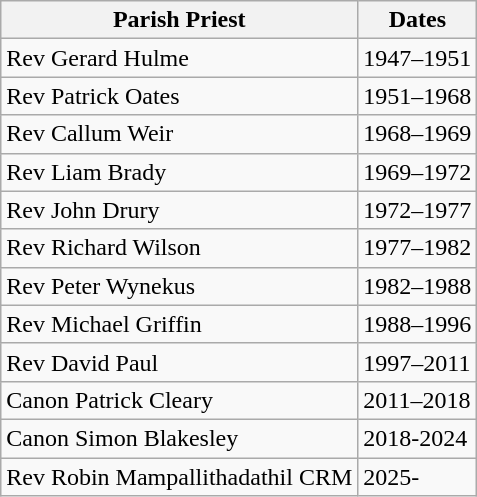<table class="wikitable">
<tr>
<th>Parish Priest</th>
<th>Dates</th>
</tr>
<tr>
<td>Rev Gerard Hulme</td>
<td>1947–1951</td>
</tr>
<tr>
<td>Rev Patrick Oates</td>
<td>1951–1968</td>
</tr>
<tr>
<td>Rev Callum Weir</td>
<td>1968–1969</td>
</tr>
<tr>
<td>Rev Liam Brady</td>
<td>1969–1972</td>
</tr>
<tr>
<td>Rev John Drury</td>
<td>1972–1977</td>
</tr>
<tr>
<td>Rev Richard Wilson</td>
<td>1977–1982</td>
</tr>
<tr>
<td>Rev Peter Wynekus</td>
<td>1982–1988</td>
</tr>
<tr>
<td>Rev Michael Griffin</td>
<td>1988–1996</td>
</tr>
<tr>
<td>Rev David Paul</td>
<td>1997–2011</td>
</tr>
<tr>
<td>Canon Patrick Cleary</td>
<td>2011–2018</td>
</tr>
<tr>
<td>Canon Simon Blakesley</td>
<td>2018-2024</td>
</tr>
<tr>
<td>Rev Robin Mampallithadathil CRM</td>
<td>2025-</td>
</tr>
</table>
